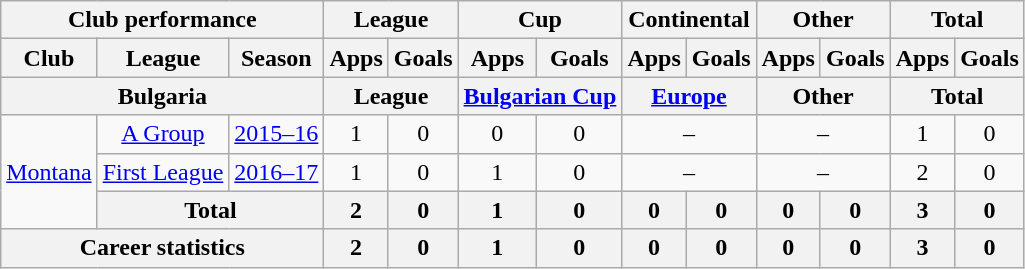<table class="wikitable" style="text-align: center">
<tr>
<th colspan="3">Club performance</th>
<th colspan="2">League</th>
<th colspan="2">Cup</th>
<th colspan="2">Continental</th>
<th colspan="2">Other</th>
<th colspan="3">Total</th>
</tr>
<tr>
<th>Club</th>
<th>League</th>
<th>Season</th>
<th>Apps</th>
<th>Goals</th>
<th>Apps</th>
<th>Goals</th>
<th>Apps</th>
<th>Goals</th>
<th>Apps</th>
<th>Goals</th>
<th>Apps</th>
<th>Goals</th>
</tr>
<tr>
<th colspan="3">Bulgaria</th>
<th colspan="2">League</th>
<th colspan="2"><a href='#'>Bulgarian Cup</a></th>
<th colspan="2"><a href='#'>Europe</a></th>
<th colspan="2">Other</th>
<th colspan="2">Total</th>
</tr>
<tr>
<td rowspan="3" valign="center"><a href='#'>Montana</a></td>
<td rowspan="1"><a href='#'>A Group</a></td>
<td><a href='#'>2015–16</a></td>
<td>1</td>
<td>0</td>
<td>0</td>
<td>0</td>
<td colspan="2">–</td>
<td colspan="2">–</td>
<td>1</td>
<td>0</td>
</tr>
<tr>
<td rowspan="1"><a href='#'>First League</a></td>
<td><a href='#'>2016–17</a></td>
<td>1</td>
<td>0</td>
<td>1</td>
<td>0</td>
<td colspan="2">–</td>
<td colspan="2">–</td>
<td>2</td>
<td>0</td>
</tr>
<tr>
<th colspan=2>Total</th>
<th>2</th>
<th>0</th>
<th>1</th>
<th>0</th>
<th>0</th>
<th>0</th>
<th>0</th>
<th>0</th>
<th>3</th>
<th>0</th>
</tr>
<tr>
<th colspan="3">Career statistics</th>
<th>2</th>
<th>0</th>
<th>1</th>
<th>0</th>
<th>0</th>
<th>0</th>
<th>0</th>
<th>0</th>
<th>3</th>
<th>0</th>
</tr>
</table>
